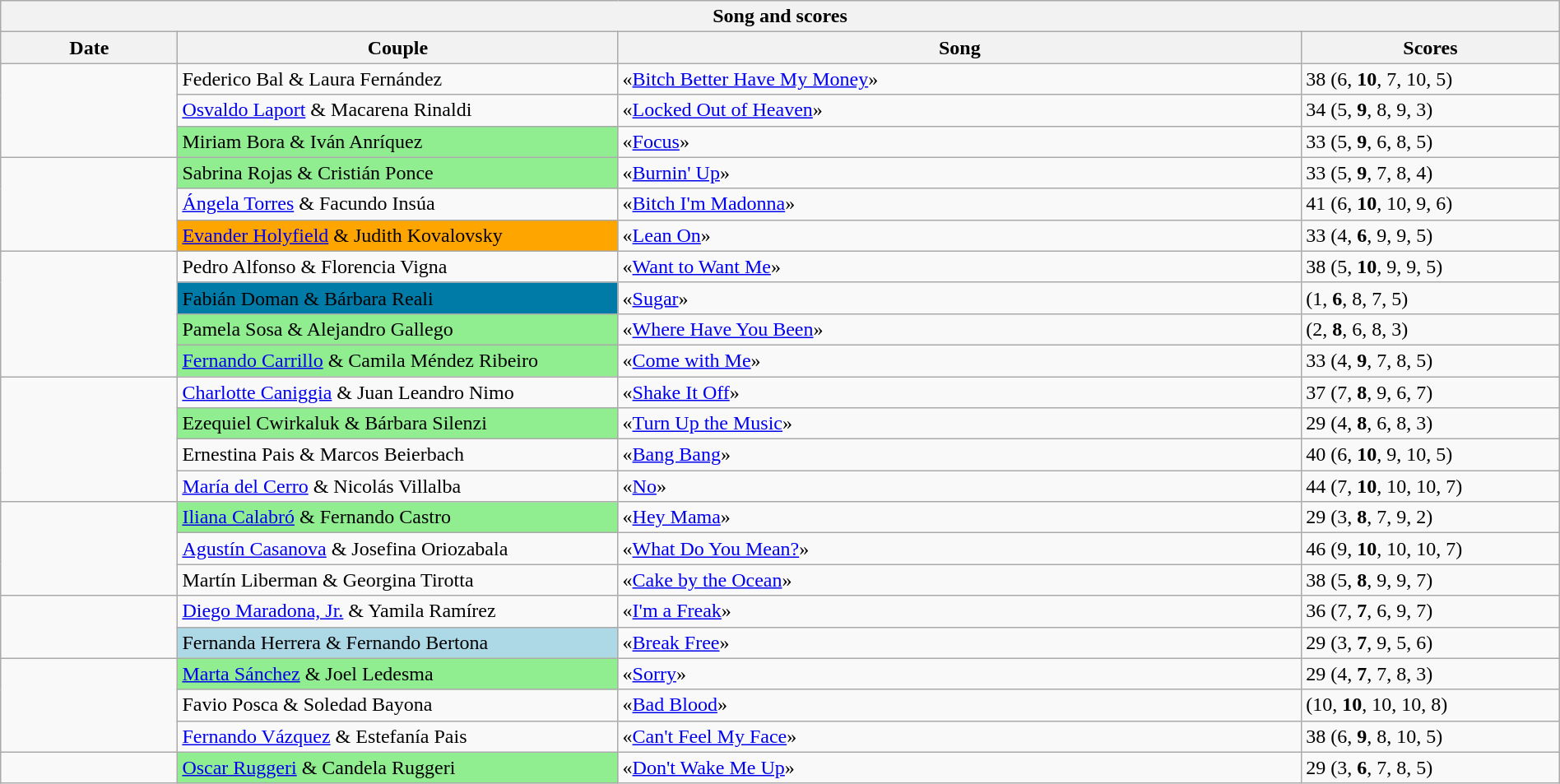<table class="wikitable collapsible collapsed" style=" text-align: align; width: 100%;">
<tr>
<th colspan="11" style="with: 100%;" align="center">Song and scores</th>
</tr>
<tr>
<th width=80>Date</th>
<th width=210>Couple</th>
<th width=330>Song</th>
<th width=120>Scores</th>
</tr>
<tr>
<td rowspan="3"></td>
<td bgcolor="">Federico Bal & Laura Fernández</td>
<td>«<a href='#'>Bitch Better Have My Money</a>» </td>
<td>38 (6, <strong>10</strong>, 7, 10, 5)</td>
</tr>
<tr>
<td bgcolor=""><a href='#'>Osvaldo Laport</a> & Macarena Rinaldi</td>
<td>«<a href='#'>Locked Out of Heaven</a>» </td>
<td>34 (5, <strong>9</strong>, 8, 9, 3)</td>
</tr>
<tr>
<td bgcolor="lightgreen">Miriam Bora & Iván Anríquez</td>
<td>«<a href='#'>Focus</a>» </td>
<td>33 (5, <strong>9</strong>, 6, 8, 5)</td>
</tr>
<tr>
<td rowspan="3"></td>
<td bgcolor="lightgreen">Sabrina Rojas & Cristián Ponce</td>
<td>«<a href='#'>Burnin' Up</a>» </td>
<td>33 (5, <strong>9</strong>, 7, 8, 4)</td>
</tr>
<tr>
<td bgcolor=""><a href='#'>Ángela Torres</a> & Facundo Insúa</td>
<td>«<a href='#'>Bitch I'm Madonna</a>» </td>
<td>41 (6, <strong>10</strong>, 10, 9, 6)</td>
</tr>
<tr>
<td bgcolor="orange"><a href='#'>Evander Holyfield</a> & Judith Kovalovsky</td>
<td>«<a href='#'>Lean On</a>» </td>
<td>33 (4, <strong>6</strong>, 9, 9, 5)</td>
</tr>
<tr>
<td rowspan="4"></td>
<td bgcolor="">Pedro Alfonso & Florencia Vigna</td>
<td>«<a href='#'>Want to Want Me</a>» </td>
<td>38 (5, <strong>10</strong>, 9, 9, 5)</td>
</tr>
<tr>
<td bgcolor="#007BA7">Fabián Doman & Bárbara Reali</td>
<td>«<a href='#'>Sugar</a>» </td>
<td> (1, <strong>6</strong>, 8, 7, 5)</td>
</tr>
<tr>
<td bgcolor="lightgreen">Pamela Sosa & Alejandro Gallego</td>
<td>«<a href='#'>Where Have You Been</a>» </td>
<td> (2, <strong>8</strong>, 6, 8, 3)</td>
</tr>
<tr>
<td bgcolor="lightgreen"><a href='#'>Fernando Carrillo</a> & Camila Méndez Ribeiro</td>
<td>«<a href='#'>Come with Me</a>» </td>
<td>33 (4, <strong>9</strong>, 7, 8, 5)</td>
</tr>
<tr>
<td rowspan="4"></td>
<td bgcolor=""><a href='#'>Charlotte Caniggia</a> & Juan Leandro Nimo</td>
<td>«<a href='#'>Shake It Off</a>» </td>
<td>37 (7, <strong>8</strong>, 9, 6, 7)</td>
</tr>
<tr>
<td bgcolor="lightgreen">Ezequiel Cwirkaluk & Bárbara Silenzi</td>
<td>«<a href='#'>Turn Up the Music</a>» </td>
<td>29 (4, <strong>8</strong>, 6, 8, 3)</td>
</tr>
<tr>
<td bgcolor="">Ernestina Pais & Marcos Beierbach</td>
<td>«<a href='#'>Bang Bang</a>» </td>
<td>40 (6, <strong>10</strong>, 9, 10, 5)</td>
</tr>
<tr>
<td bgcolor=""><a href='#'>María del Cerro</a> & Nicolás Villalba</td>
<td>«<a href='#'>No</a>» </td>
<td>44 (7, <strong>10</strong>, 10, 10, 7)</td>
</tr>
<tr>
<td rowspan="3"></td>
<td bgcolor="lightgreen"><a href='#'>Iliana Calabró</a> & Fernando Castro</td>
<td>«<a href='#'>Hey Mama</a>» </td>
<td>29 (3, <strong>8</strong>, 7, 9, 2)</td>
</tr>
<tr>
<td bgcolor=""><a href='#'>Agustín Casanova</a> & Josefina Oriozabala</td>
<td>«<a href='#'>What Do You Mean?</a>» </td>
<td>46 (9, <strong>10</strong>, 10, 10, 7)</td>
</tr>
<tr>
<td bgcolor="">Martín Liberman & Georgina Tirotta</td>
<td>«<a href='#'>Cake by the Ocean</a>» </td>
<td>38 (5, <strong>8</strong>, 9, 9, 7)</td>
</tr>
<tr>
<td rowspan="2"></td>
<td bgcolor=""><a href='#'>Diego Maradona, Jr.</a> & Yamila Ramírez</td>
<td>«<a href='#'>I'm a Freak</a>» </td>
<td>36 (7, <strong>7</strong>, 6, 9, 7)</td>
</tr>
<tr>
<td bgcolor="lightblue">Fernanda Herrera & Fernando Bertona</td>
<td>«<a href='#'>Break Free</a>» </td>
<td>29 (3, <strong>7</strong>, 9, 5, 6)</td>
</tr>
<tr>
<td rowspan="3"></td>
<td bgcolor="lightgreen"><a href='#'>Marta Sánchez</a> & Joel Ledesma</td>
<td>«<a href='#'>Sorry</a>» </td>
<td>29 (4, <strong>7</strong>, 7, 8, 3)</td>
</tr>
<tr>
<td bgcolor="">Favio Posca & Soledad Bayona</td>
<td>«<a href='#'>Bad Blood</a>» </td>
<td> (10, <strong>10</strong>, 10, 10, 8)</td>
</tr>
<tr>
<td bgcolor=""><a href='#'>Fernando Vázquez</a> & Estefanía Pais</td>
<td>«<a href='#'>Can't Feel My Face</a>» </td>
<td>38 (6, <strong>9</strong>, 8, 10, 5)</td>
</tr>
<tr>
<td rowspan="1"></td>
<td bgcolor="lightgreen"><a href='#'>Oscar Ruggeri</a> & Candela Ruggeri</td>
<td>«<a href='#'>Don't Wake Me Up</a>» </td>
<td>29 (3, <strong>6</strong>, 7, 8, 5)</td>
</tr>
</table>
